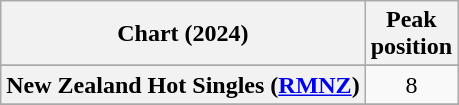<table class="wikitable sortable plainrowheaders" style="text-align:center">
<tr>
<th scope="col">Chart (2024)</th>
<th scope="col">Peak<br>position</th>
</tr>
<tr>
</tr>
<tr>
</tr>
<tr>
<th scope="row">New Zealand Hot Singles (<a href='#'>RMNZ</a>)</th>
<td>8</td>
</tr>
<tr>
</tr>
<tr>
</tr>
<tr>
</tr>
</table>
